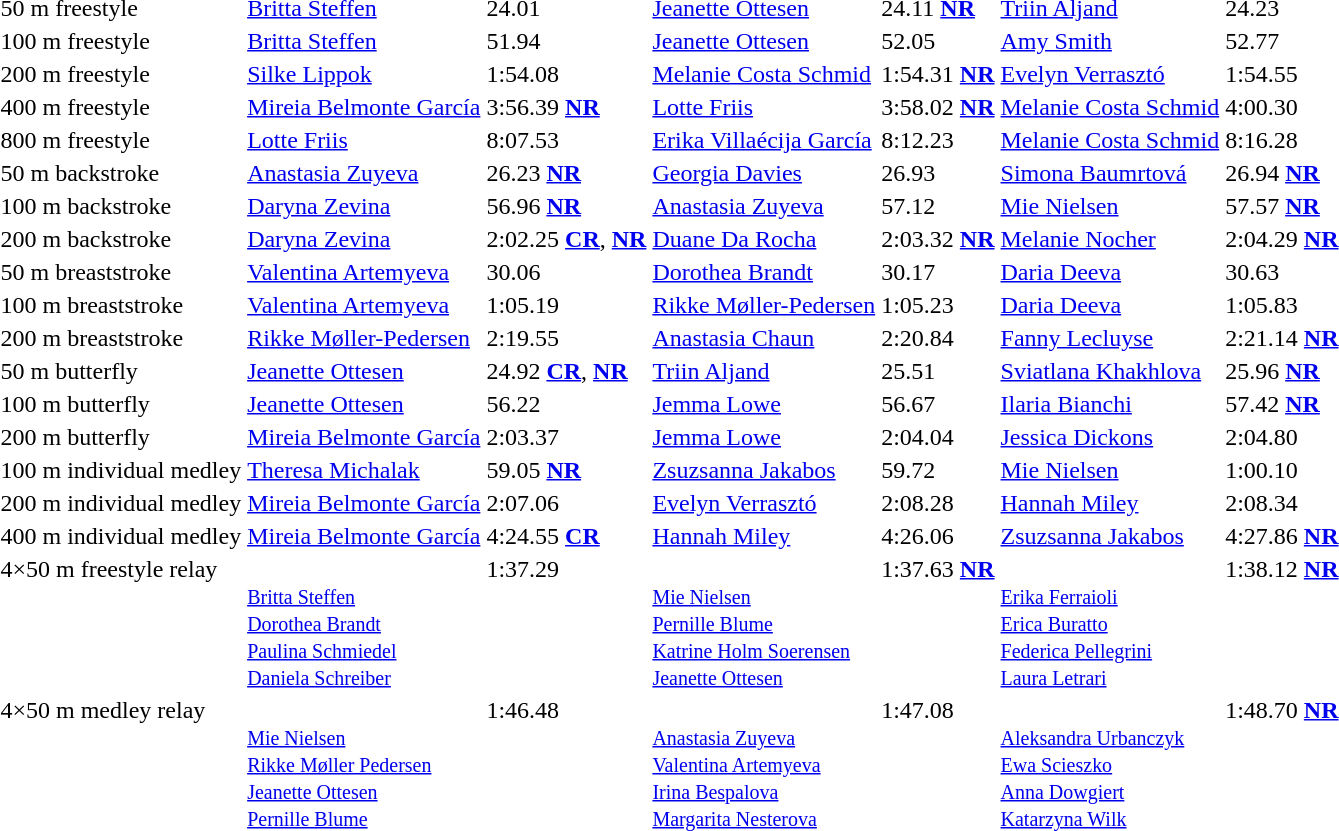<table>
<tr valign="top">
<td>50 m freestyle</td>
<td><a href='#'>Britta Steffen</a><br><small></small></td>
<td>24.01</td>
<td><a href='#'>Jeanette Ottesen</a><br><small></small></td>
<td>24.11 <strong><a href='#'>NR</a></strong></td>
<td><a href='#'>Triin Aljand</a><br><small></small></td>
<td>24.23</td>
</tr>
<tr valign="top">
<td>100 m freestyle</td>
<td><a href='#'>Britta Steffen</a><br><small></small></td>
<td>51.94</td>
<td><a href='#'>Jeanette Ottesen</a><br><small></small></td>
<td>52.05</td>
<td><a href='#'>Amy Smith</a><br><small></small></td>
<td>52.77</td>
</tr>
<tr valign="top">
<td>200 m freestyle</td>
<td><a href='#'>Silke Lippok</a><br><small></small></td>
<td>1:54.08</td>
<td><a href='#'>Melanie Costa Schmid</a><br><small></small></td>
<td>1:54.31 <strong><a href='#'>NR</a></strong></td>
<td><a href='#'>Evelyn Verrasztó</a><br><small></small></td>
<td>1:54.55</td>
</tr>
<tr valign="top">
<td>400 m freestyle</td>
<td><a href='#'>Mireia Belmonte García</a><br><small></small></td>
<td>3:56.39 <strong><a href='#'>NR</a></strong></td>
<td><a href='#'>Lotte Friis</a><br><small></small></td>
<td>3:58.02 <strong><a href='#'>NR</a></strong></td>
<td><a href='#'>Melanie Costa Schmid</a><br><small></small></td>
<td>4:00.30</td>
</tr>
<tr valign="top">
<td>800 m freestyle</td>
<td><a href='#'>Lotte Friis</a><br><small></small></td>
<td>8:07.53</td>
<td><a href='#'>Erika Villaécija García</a><br><small></small></td>
<td>8:12.23</td>
<td><a href='#'>Melanie Costa Schmid</a><br><small></small></td>
<td>8:16.28</td>
</tr>
<tr valign="top">
<td>50 m backstroke</td>
<td><a href='#'>Anastasia Zuyeva</a><br><small></small></td>
<td>26.23 <strong><a href='#'>NR</a></strong></td>
<td><a href='#'>Georgia Davies</a><br><small></small></td>
<td>26.93</td>
<td><a href='#'>Simona Baumrtová</a><br><small></small></td>
<td>26.94 <strong><a href='#'>NR</a></strong></td>
</tr>
<tr valign="top">
<td>100 m backstroke</td>
<td><a href='#'>Daryna Zevina</a><br><small></small></td>
<td>56.96 <strong><a href='#'>NR</a></strong></td>
<td><a href='#'>Anastasia Zuyeva</a><br><small></small></td>
<td>57.12</td>
<td><a href='#'>Mie Nielsen</a><br><small></small></td>
<td>57.57 <strong><a href='#'>NR</a></strong></td>
</tr>
<tr valign="top">
<td>200 m backstroke</td>
<td><a href='#'>Daryna Zevina</a><br><small></small></td>
<td>2:02.25 <strong><a href='#'>CR</a></strong>, <strong><a href='#'>NR</a></strong></td>
<td><a href='#'>Duane Da Rocha</a><br><small></small></td>
<td>2:03.32 <strong><a href='#'>NR</a></strong></td>
<td><a href='#'>Melanie Nocher</a><br><small></small></td>
<td>2:04.29 <strong><a href='#'>NR</a></strong></td>
</tr>
<tr valign="top">
<td>50 m breaststroke</td>
<td><a href='#'>Valentina Artemyeva</a><br><small></small></td>
<td>30.06</td>
<td><a href='#'>Dorothea Brandt</a><br><small></small></td>
<td>30.17</td>
<td><a href='#'>Daria Deeva</a><br><small></small></td>
<td>30.63</td>
</tr>
<tr valign="top">
<td>100 m breaststroke</td>
<td><a href='#'>Valentina Artemyeva</a><br><small></small></td>
<td>1:05.19</td>
<td><a href='#'>Rikke Møller-Pedersen</a><br><small></small></td>
<td>1:05.23</td>
<td><a href='#'>Daria Deeva</a><br><small></small></td>
<td>1:05.83</td>
</tr>
<tr valign="top">
<td>200 m breaststroke</td>
<td><a href='#'>Rikke Møller-Pedersen</a><br><small></small></td>
<td>2:19.55</td>
<td><a href='#'>Anastasia Chaun</a><br><small></small></td>
<td>2:20.84</td>
<td><a href='#'>Fanny Lecluyse</a><br><small></small></td>
<td>2:21.14 <strong><a href='#'>NR</a></strong></td>
</tr>
<tr valign="top">
<td>50 m butterfly</td>
<td><a href='#'>Jeanette Ottesen</a><br><small></small></td>
<td>24.92 <strong><a href='#'>CR</a></strong>, <strong><a href='#'>NR</a></strong></td>
<td><a href='#'>Triin Aljand</a><br><small></small></td>
<td>25.51</td>
<td><a href='#'>Sviatlana Khakhlova</a><br><small></small></td>
<td>25.96 <strong><a href='#'>NR</a></strong></td>
</tr>
<tr valign="top">
<td>100 m butterfly</td>
<td><a href='#'>Jeanette Ottesen</a><br><small></small></td>
<td>56.22</td>
<td><a href='#'>Jemma Lowe</a><br><small></small></td>
<td>56.67</td>
<td><a href='#'>Ilaria Bianchi</a><br><small></small></td>
<td>57.42 <strong><a href='#'>NR</a></strong></td>
</tr>
<tr valign="top">
<td>200 m butterfly</td>
<td><a href='#'>Mireia Belmonte García</a><br><small></small></td>
<td>2:03.37</td>
<td><a href='#'>Jemma Lowe</a><br><small></small></td>
<td>2:04.04</td>
<td><a href='#'>Jessica Dickons</a><br><small></small></td>
<td>2:04.80</td>
</tr>
<tr valign="top">
<td>100 m individual medley</td>
<td><a href='#'>Theresa Michalak</a><br><small></small></td>
<td>59.05 <strong><a href='#'>NR</a></strong></td>
<td><a href='#'>Zsuzsanna Jakabos</a><br><small></small></td>
<td>59.72</td>
<td><a href='#'>Mie Nielsen</a><br><small></small></td>
<td>1:00.10</td>
</tr>
<tr valign="top">
<td>200 m individual medley</td>
<td><a href='#'>Mireia Belmonte García</a><br><small></small></td>
<td>2:07.06</td>
<td><a href='#'>Evelyn Verrasztó</a><br><small></small></td>
<td>2:08.28</td>
<td><a href='#'>Hannah Miley</a><br><small></small></td>
<td>2:08.34</td>
</tr>
<tr valign="top">
<td>400 m individual medley</td>
<td><a href='#'>Mireia Belmonte García</a><br><small></small></td>
<td>4:24.55 <strong><a href='#'>CR</a></strong></td>
<td><a href='#'>Hannah Miley</a><br><small></small></td>
<td>4:26.06</td>
<td><a href='#'>Zsuzsanna Jakabos</a><br><small></small></td>
<td>4:27.86 <strong><a href='#'>NR</a></strong></td>
</tr>
<tr valign="top">
<td>4×50 m freestyle relay</td>
<td><br><small><a href='#'>Britta Steffen</a><br><a href='#'>Dorothea Brandt</a><br><a href='#'>Paulina Schmiedel</a><br><a href='#'>Daniela Schreiber</a></small></td>
<td>1:37.29</td>
<td><br><small><a href='#'>Mie Nielsen</a><br><a href='#'>Pernille Blume</a><br><a href='#'>Katrine Holm Soerensen</a><br><a href='#'>Jeanette Ottesen</a></small></td>
<td>1:37.63 <strong><a href='#'>NR</a></strong></td>
<td><br><small><a href='#'>Erika Ferraioli</a><br><a href='#'>Erica Buratto</a><br><a href='#'>Federica Pellegrini</a><br><a href='#'>Laura Letrari</a></small></td>
<td>1:38.12 <strong><a href='#'>NR</a></strong></td>
</tr>
<tr valign="top">
<td>4×50 m medley relay</td>
<td><br><small><a href='#'>Mie Nielsen</a><br><a href='#'>Rikke Møller Pedersen</a><br><a href='#'>Jeanette Ottesen</a><br><a href='#'>Pernille Blume</a></small></td>
<td>1:46.48</td>
<td><br><small><a href='#'>Anastasia Zuyeva</a><br><a href='#'>Valentina Artemyeva</a><br><a href='#'>Irina Bespalova</a><br><a href='#'>Margarita Nesterova</a></small></td>
<td>1:47.08</td>
<td><br><small><a href='#'>Aleksandra Urbanczyk</a><br><a href='#'>Ewa Scieszko</a><br><a href='#'>Anna Dowgiert</a><br><a href='#'>Katarzyna Wilk</a></small></td>
<td>1:48.70 <strong><a href='#'>NR</a></strong></td>
</tr>
</table>
